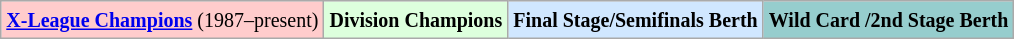<table class="wikitable">
<tr>
<td bgcolor="#FFCCCC"><small><strong><a href='#'>X-League Champions</a></strong> (1987–present)</small></td>
<td bgcolor="#DDFFDD"><small><strong>Division Champions</strong></small></td>
<td bgcolor="#D0E7FF"><small><strong>Final Stage/Semifinals Berth</strong></small></td>
<td bgcolor="#96CDCD"><small><strong>Wild Card /2nd Stage Berth</strong></small></td>
</tr>
</table>
